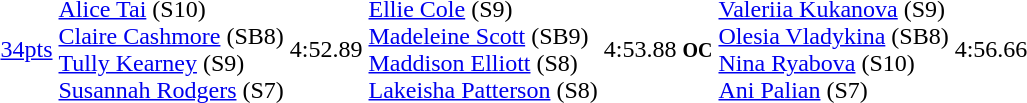<table>
<tr>
<td><a href='#'>34pts</a></td>
<td><a href='#'>Alice Tai</a> (S10)<br><a href='#'>Claire Cashmore</a> (SB8)<br><a href='#'>Tully Kearney</a> (S9)<br><a href='#'>Susannah Rodgers</a> (S7)<br></td>
<td>4:52.89</td>
<td><a href='#'>Ellie Cole</a> (S9)<br><a href='#'>Madeleine Scott</a> (SB9)<br><a href='#'>Maddison Elliott</a> (S8)<br><a href='#'>Lakeisha Patterson</a> (S8)<br></td>
<td>4:53.88 <small><strong>OC</strong></small></td>
<td><a href='#'>Valeriia Kukanova</a> (S9)<br><a href='#'>Olesia Vladykina</a> (SB8)<br><a href='#'>Nina Ryabova</a> (S10)<br><a href='#'>Ani Palian</a> (S7)<br></td>
<td>4:56.66</td>
</tr>
</table>
